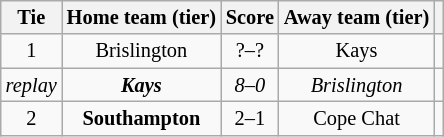<table class="wikitable" style="text-align:center; font-size:85%">
<tr>
<th>Tie</th>
<th>Home team (tier)</th>
<th>Score</th>
<th>Away team (tier)</th>
<th></th>
</tr>
<tr>
<td align="center">1</td>
<td>Brislington</td>
<td align="center">?–? </td>
<td>Kays</td>
<td></td>
</tr>
<tr>
<td align="center"><em>replay</em></td>
<td><strong><em>Kays</em></strong></td>
<td align="center"><em>8–0</em></td>
<td><em>Brislington</em></td>
<td></td>
</tr>
<tr>
<td align="center">2</td>
<td><strong>Southampton</strong></td>
<td align="center">2–1</td>
<td>Cope Chat</td>
<td></td>
</tr>
</table>
